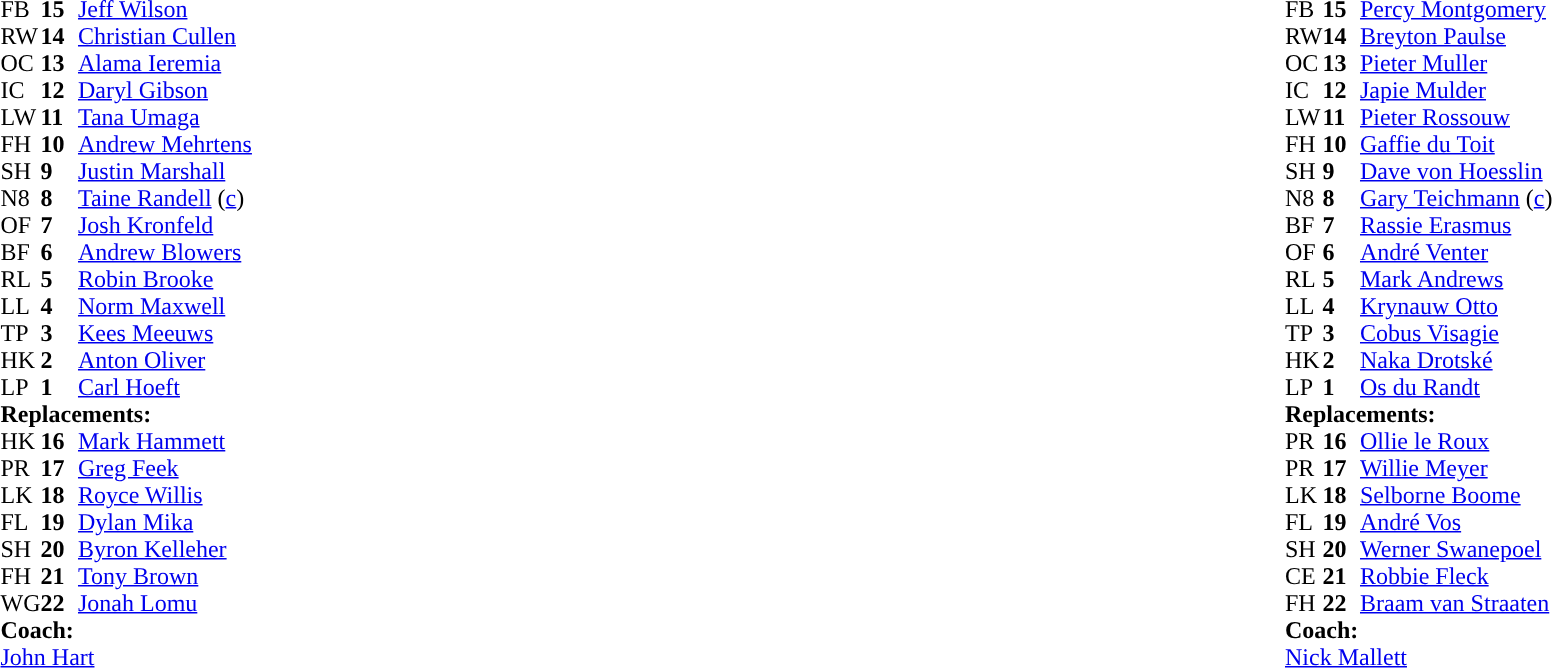<table style="width:100%">
<tr>
<td style="vertical-align:top;width:50%"><br><table cellspacing="0" cellpadding="0">
<tr>
<th width="25"></th>
<th width="25"></th>
</tr>
<tr>
<td>FB</td>
<td><strong>15</strong></td>
<td><a href='#'>Jeff Wilson</a></td>
</tr>
<tr>
<td>RW</td>
<td><strong>14</strong></td>
<td><a href='#'>Christian Cullen</a></td>
</tr>
<tr>
<td>OC</td>
<td><strong>13</strong></td>
<td><a href='#'>Alama Ieremia</a></td>
</tr>
<tr>
<td>IC</td>
<td><strong>12</strong></td>
<td><a href='#'>Daryl Gibson</a></td>
</tr>
<tr>
<td>LW</td>
<td><strong>11</strong></td>
<td><a href='#'>Tana Umaga</a></td>
</tr>
<tr>
<td>FH</td>
<td><strong>10</strong></td>
<td><a href='#'>Andrew Mehrtens</a></td>
</tr>
<tr>
<td>SH</td>
<td><strong>9</strong></td>
<td><a href='#'>Justin Marshall</a></td>
</tr>
<tr>
<td>N8</td>
<td><strong>8</strong></td>
<td><a href='#'>Taine Randell</a> (<a href='#'>c</a>)</td>
</tr>
<tr>
<td>OF</td>
<td><strong>7</strong></td>
<td><a href='#'>Josh Kronfeld</a></td>
</tr>
<tr>
<td>BF</td>
<td><strong>6</strong></td>
<td><a href='#'>Andrew Blowers</a></td>
</tr>
<tr>
<td>RL</td>
<td><strong>5</strong></td>
<td><a href='#'>Robin Brooke</a></td>
</tr>
<tr>
<td>LL</td>
<td><strong>4</strong></td>
<td><a href='#'>Norm Maxwell</a></td>
</tr>
<tr>
<td>TP</td>
<td><strong>3</strong></td>
<td><a href='#'>Kees Meeuws</a></td>
</tr>
<tr>
<td>HK</td>
<td><strong>2</strong></td>
<td><a href='#'>Anton Oliver</a></td>
</tr>
<tr>
<td>LP</td>
<td><strong>1</strong></td>
<td><a href='#'>Carl Hoeft</a></td>
</tr>
<tr>
<td colspan="3"><strong>Replacements:</strong></td>
</tr>
<tr>
<td>HK</td>
<td><strong>16</strong></td>
<td><a href='#'>Mark Hammett</a></td>
</tr>
<tr>
<td>PR</td>
<td><strong>17</strong></td>
<td><a href='#'>Greg Feek</a></td>
</tr>
<tr>
<td>LK</td>
<td><strong>18</strong></td>
<td><a href='#'>Royce Willis</a></td>
</tr>
<tr>
<td>FL</td>
<td><strong>19</strong></td>
<td><a href='#'>Dylan Mika</a></td>
</tr>
<tr>
<td>SH</td>
<td><strong>20</strong></td>
<td><a href='#'>Byron Kelleher</a></td>
</tr>
<tr>
<td>FH</td>
<td><strong>21</strong></td>
<td><a href='#'>Tony Brown</a></td>
</tr>
<tr>
<td>WG</td>
<td><strong>22</strong></td>
<td><a href='#'>Jonah Lomu</a></td>
</tr>
<tr>
<td colspan="3"><strong>Coach:</strong></td>
</tr>
<tr>
<td colspan="3"> <a href='#'>John Hart</a></td>
</tr>
</table>
</td>
<td style="vertical-align:top"></td>
<td style="vertical-align:top;width:50%"><br><table cellspacing="0" cellpadding="0" style="margin:auto">
<tr>
<th width="25"></th>
<th width="25"></th>
</tr>
<tr>
<td>FB</td>
<td><strong>15</strong></td>
<td><a href='#'>Percy Montgomery</a></td>
</tr>
<tr>
<td>RW</td>
<td><strong>14</strong></td>
<td><a href='#'>Breyton Paulse</a></td>
</tr>
<tr>
<td>OC</td>
<td><strong>13</strong></td>
<td><a href='#'>Pieter Muller</a></td>
</tr>
<tr>
<td>IC</td>
<td><strong>12</strong></td>
<td><a href='#'>Japie Mulder</a></td>
</tr>
<tr>
<td>LW</td>
<td><strong>11</strong></td>
<td><a href='#'>Pieter Rossouw</a></td>
</tr>
<tr>
<td>FH</td>
<td><strong>10</strong></td>
<td><a href='#'>Gaffie du Toit</a></td>
</tr>
<tr>
<td>SH</td>
<td><strong>9</strong></td>
<td><a href='#'>Dave von Hoesslin</a></td>
</tr>
<tr>
<td>N8</td>
<td><strong>8</strong></td>
<td><a href='#'>Gary Teichmann</a> (<a href='#'>c</a>)</td>
</tr>
<tr>
<td>BF</td>
<td><strong>7</strong></td>
<td><a href='#'>Rassie Erasmus</a></td>
</tr>
<tr>
<td>OF</td>
<td><strong>6</strong></td>
<td><a href='#'>André Venter</a></td>
</tr>
<tr>
<td>RL</td>
<td><strong>5</strong></td>
<td><a href='#'>Mark Andrews</a></td>
</tr>
<tr>
<td>LL</td>
<td><strong>4</strong></td>
<td><a href='#'>Krynauw Otto</a></td>
</tr>
<tr>
<td>TP</td>
<td><strong>3</strong></td>
<td><a href='#'>Cobus Visagie</a></td>
</tr>
<tr>
<td>HK</td>
<td><strong>2</strong></td>
<td><a href='#'>Naka Drotské</a></td>
</tr>
<tr>
<td>LP</td>
<td><strong>1</strong></td>
<td><a href='#'>Os du Randt</a></td>
</tr>
<tr>
<td colspan="3"><strong>Replacements:</strong></td>
</tr>
<tr>
<td>PR</td>
<td><strong>16</strong></td>
<td><a href='#'>Ollie le Roux</a></td>
</tr>
<tr>
<td>PR</td>
<td><strong>17</strong></td>
<td><a href='#'>Willie Meyer</a></td>
</tr>
<tr>
<td>LK</td>
<td><strong>18</strong></td>
<td><a href='#'>Selborne Boome</a></td>
</tr>
<tr>
<td>FL</td>
<td><strong>19</strong></td>
<td><a href='#'>André Vos</a></td>
</tr>
<tr>
<td>SH</td>
<td><strong>20</strong></td>
<td><a href='#'>Werner Swanepoel</a></td>
</tr>
<tr>
<td>CE</td>
<td><strong>21</strong></td>
<td><a href='#'>Robbie Fleck</a></td>
</tr>
<tr>
<td>FH</td>
<td><strong>22</strong></td>
<td><a href='#'>Braam van Straaten</a></td>
</tr>
<tr>
<td colspan="3"><strong>Coach:</strong></td>
</tr>
<tr>
<td colspan="3"> <a href='#'>Nick Mallett</a></td>
</tr>
</table>
</td>
</tr>
</table>
